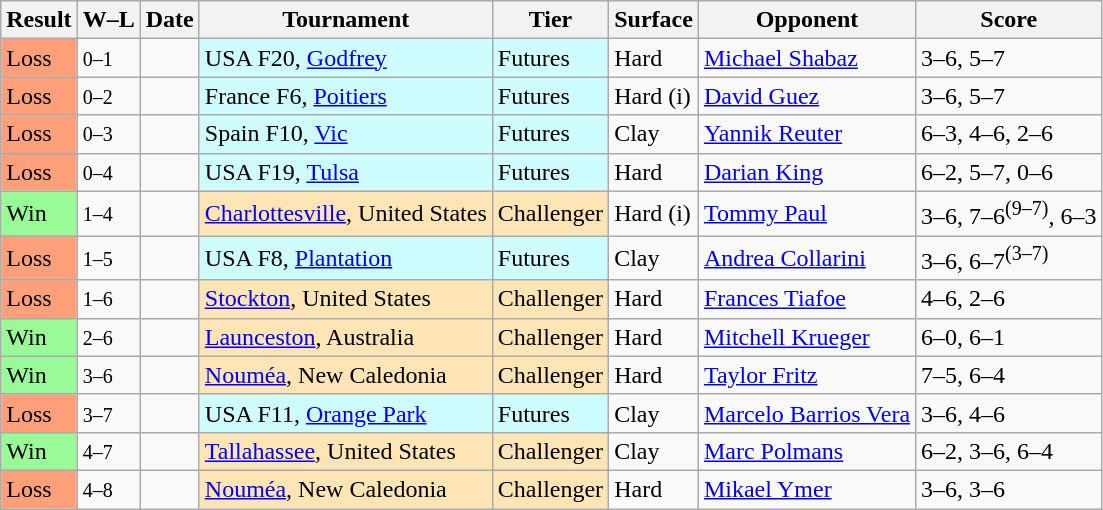<table class="sortable wikitable">
<tr>
<th>Result</th>
<th class="unsortable">W–L</th>
<th>Date</th>
<th>Tournament</th>
<th>Tier</th>
<th>Surface</th>
<th>Opponent</th>
<th class="unsortable">Score</th>
</tr>
<tr>
<td bgcolor=FFA07A>Loss</td>
<td><small>0–1</small></td>
<td></td>
<td style="background:#cffcff;">USA F20, <a href='#'>Godfrey</a></td>
<td style="background:#cffcff;">Futures</td>
<td>Hard</td>
<td> <a href='#'>Michael Shabaz</a></td>
<td>3–6, 5–7</td>
</tr>
<tr>
<td bgcolor=FFA07A>Loss</td>
<td><small>0–2</small></td>
<td></td>
<td style="background:#cffcff;">France F6, <a href='#'>Poitiers</a></td>
<td style="background:#cffcff;">Futures</td>
<td>Hard (i)</td>
<td> <a href='#'>David Guez</a></td>
<td>3–6, 5–7</td>
</tr>
<tr>
<td bgcolor=FFA07A>Loss</td>
<td><small>0–3</small></td>
<td></td>
<td style="background:#cffcff;">Spain F10, <a href='#'>Vic</a></td>
<td style="background:#cffcff;">Futures</td>
<td>Clay</td>
<td> <a href='#'>Yannik Reuter</a></td>
<td>6–3, 4–6, 2–6</td>
</tr>
<tr>
<td bgcolor=FFA07A>Loss</td>
<td><small>0–4</small></td>
<td></td>
<td style="background:#cffcff;">USA F19, <a href='#'>Tulsa</a></td>
<td style="background:#cffcff;">Futures</td>
<td>Hard</td>
<td> <a href='#'>Darian King</a></td>
<td>6–2, 5–7, 0–6</td>
</tr>
<tr>
<td bgcolor=98FB98>Win</td>
<td><small>1–4</small></td>
<td><a href='#'></a></td>
<td style="background:moccasin;"><a href='#'>Charlottesville</a>, United States</td>
<td style="background:moccasin;">Challenger</td>
<td>Hard (i)</td>
<td> <a href='#'>Tommy Paul</a></td>
<td>3–6, 7–6<sup>(9–7)</sup>, 6–3</td>
</tr>
<tr>
<td bgcolor=FFA07A>Loss</td>
<td><small>1–5</small></td>
<td></td>
<td style="background:#cffcff;">USA F8, <a href='#'>Plantation</a></td>
<td style="background:#cffcff;">Futures</td>
<td>Clay</td>
<td> <a href='#'>Andrea Collarini</a></td>
<td>3–6, 6–7<sup>(3–7)</sup></td>
</tr>
<tr>
<td bgcolor=FFA07A>Loss</td>
<td><small>1–6</small></td>
<td><a href='#'></a></td>
<td style="background:moccasin;"><a href='#'>Stockton</a>, United States</td>
<td style="background:moccasin;">Challenger</td>
<td>Hard</td>
<td> <a href='#'>Frances Tiafoe</a></td>
<td>4–6, 2–6</td>
</tr>
<tr>
<td bgcolor=98FB98>Win</td>
<td><small>2–6</small></td>
<td><a href='#'></a></td>
<td style="background:moccasin;"><a href='#'>Launceston</a>, Australia</td>
<td style="background:moccasin;">Challenger</td>
<td>Hard</td>
<td> <a href='#'>Mitchell Krueger</a></td>
<td>6–0, 6–1</td>
</tr>
<tr>
<td bgcolor=98FB98>Win</td>
<td><small>3–6</small></td>
<td><a href='#'></a></td>
<td style="background:moccasin;"><a href='#'>Nouméa</a>, New Caledonia</td>
<td style="background:moccasin;">Challenger</td>
<td>Hard</td>
<td> <a href='#'>Taylor Fritz</a></td>
<td>7–5, 6–4</td>
</tr>
<tr>
<td bgcolor=FFA07A>Loss</td>
<td><small>3–7</small></td>
<td></td>
<td style="background:#cffcff;">USA F11, <a href='#'>Orange Park</a></td>
<td style="background:#cffcff;">Futures</td>
<td>Clay</td>
<td> <a href='#'>Marcelo Barrios Vera</a></td>
<td>3–6, 4–6</td>
</tr>
<tr>
<td bgcolor=98FB98>Win</td>
<td><small>4–7</small></td>
<td><a href='#'></a></td>
<td style="background:moccasin;"><a href='#'>Tallahassee</a>, United States</td>
<td style="background:moccasin;">Challenger</td>
<td>Clay</td>
<td> <a href='#'>Marc Polmans</a></td>
<td>6–2, 3–6, 6–4</td>
</tr>
<tr>
<td bgcolor=FFA07A>Loss</td>
<td><small>4–8</small></td>
<td><a href='#'></a></td>
<td style="background:moccasin;"><a href='#'>Nouméa</a>, New Caledonia</td>
<td style="background:moccasin;">Challenger</td>
<td>Hard</td>
<td> <a href='#'>Mikael Ymer</a></td>
<td>3–6, 3–6</td>
</tr>
</table>
